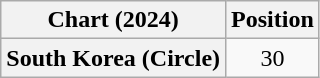<table class="wikitable plainrowheaders" style="text-align:center">
<tr>
<th scope="col">Chart (2024)</th>
<th scope="col">Position</th>
</tr>
<tr>
<th scope="row">South Korea (Circle)</th>
<td>30</td>
</tr>
</table>
